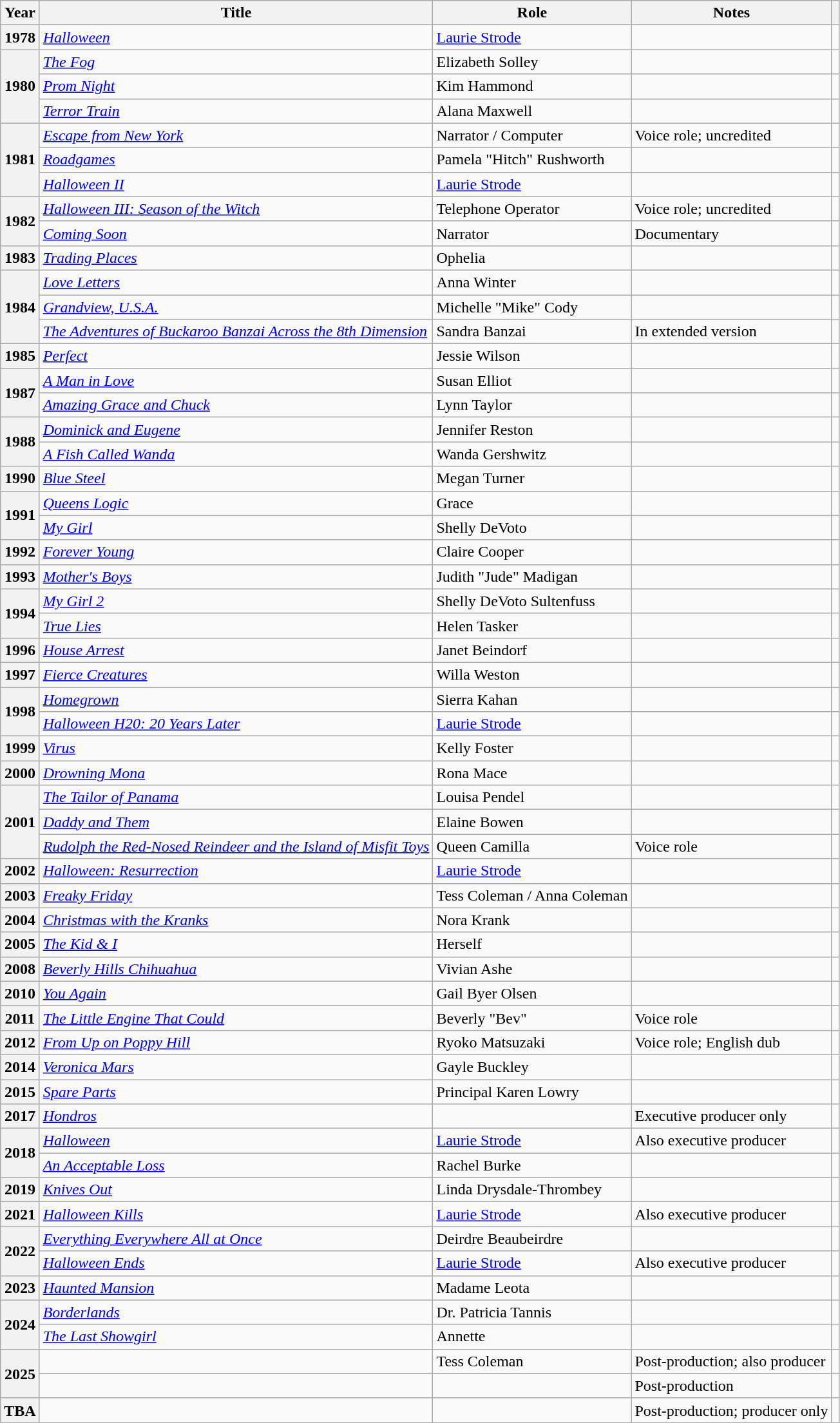<table class="wikitable plainrowheaders sortable" style="margin-right: 0;">
<tr>
<th scope="col">Year</th>
<th scope="col">Title</th>
<th scope="col">Role</th>
<th scope="col" class="unsortable">Notes</th>
<th scope="col" class="unsortable"></th>
</tr>
<tr>
<th scope="row">1978</th>
<td><em><a href='#'>Halloween</a></em></td>
<td><a href='#'>Laurie Strode</a></td>
<td></td>
<td style="text-align:center;"></td>
</tr>
<tr>
<th rowspan="3" scope="row">1980</th>
<td><em><a href='#'>The Fog</a></em></td>
<td>Elizabeth Solley</td>
<td></td>
<td style="text-align:center;"></td>
</tr>
<tr>
<td><em><a href='#'>Prom Night</a></em></td>
<td>Kim Hammond</td>
<td></td>
<td style="text-align:center;"></td>
</tr>
<tr>
<td><em><a href='#'>Terror Train</a></em></td>
<td>Alana Maxwell</td>
<td></td>
<td style="text-align:center;"></td>
</tr>
<tr>
<th rowspan="3" scope="row">1981</th>
<td><em><a href='#'>Escape from New York</a></em></td>
<td>Narrator / Computer</td>
<td>Voice role; uncredited</td>
<td style="text-align:center;"></td>
</tr>
<tr>
<td><em><a href='#'>Roadgames</a></em></td>
<td>Pamela "Hitch" Rushworth</td>
<td></td>
<td style="text-align:center;"></td>
</tr>
<tr>
<td><em><a href='#'>Halloween II</a></em></td>
<td><a href='#'>Laurie Strode</a></td>
<td></td>
<td style="text-align:center;"></td>
</tr>
<tr>
<th rowspan="2" scope="row">1982</th>
<td><em><a href='#'>Halloween III: Season of the Witch</a></em></td>
<td>Telephone Operator</td>
<td>Voice role; uncredited</td>
<td style="text-align:center;"></td>
</tr>
<tr>
<td><em><a href='#'>Coming Soon</a></em></td>
<td>Narrator</td>
<td>Documentary</td>
<td style="text-align:center;"></td>
</tr>
<tr>
<th scope="row">1983</th>
<td><em><a href='#'>Trading Places</a></em></td>
<td>Ophelia</td>
<td></td>
<td style="text-align:center;"></td>
</tr>
<tr>
<th rowspan="3" scope="row">1984</th>
<td><em><a href='#'>Love Letters</a></em></td>
<td>Anna Winter</td>
<td></td>
<td style="text-align:center;"></td>
</tr>
<tr>
<td><em><a href='#'>Grandview, U.S.A.</a></em></td>
<td>Michelle "Mike" Cody</td>
<td></td>
<td style="text-align:center;"></td>
</tr>
<tr>
<td><em><a href='#'>The Adventures of Buckaroo Banzai Across the 8th Dimension</a></em></td>
<td>Sandra Banzai</td>
<td>In extended version</td>
<td style="text-align:center;"></td>
</tr>
<tr>
<th scope="row">1985</th>
<td><em><a href='#'>Perfect</a></em></td>
<td>Jessie Wilson</td>
<td></td>
<td style="text-align:center;"></td>
</tr>
<tr>
<th rowspan="2" scope="row">1987</th>
<td><em><a href='#'>A Man in Love</a></em></td>
<td>Susan Elliot</td>
<td></td>
<td style="text-align:center;"></td>
</tr>
<tr>
<td><em><a href='#'>Amazing Grace and Chuck</a></em></td>
<td>Lynn Taylor</td>
<td></td>
<td style="text-align:center;"></td>
</tr>
<tr>
<th rowspan="2" scope="row">1988</th>
<td><em><a href='#'>Dominick and Eugene</a></em></td>
<td>Jennifer Reston</td>
<td></td>
<td style="text-align:center;"></td>
</tr>
<tr>
<td><em><a href='#'>A Fish Called Wanda</a></em></td>
<td>Wanda Gershwitz</td>
<td></td>
<td style="text-align:center;"></td>
</tr>
<tr>
<th scope="row">1990</th>
<td><em><a href='#'>Blue Steel</a></em></td>
<td>Megan Turner</td>
<td></td>
<td style="text-align:center;"></td>
</tr>
<tr>
<th rowspan="2" scope="row">1991</th>
<td><em><a href='#'>Queens Logic</a></em></td>
<td>Grace</td>
<td></td>
<td style="text-align:center;"></td>
</tr>
<tr>
<td><em><a href='#'>My Girl</a></em></td>
<td>Shelly DeVoto</td>
<td></td>
<td style="text-align:center;"></td>
</tr>
<tr>
<th scope="row">1992</th>
<td><em><a href='#'>Forever Young</a></em></td>
<td>Claire Cooper</td>
<td></td>
<td style="text-align:center;"></td>
</tr>
<tr>
<th scope="row">1993</th>
<td><em><a href='#'>Mother's Boys</a></em></td>
<td>Judith "Jude" Madigan</td>
<td></td>
<td style="text-align:center;"></td>
</tr>
<tr>
<th rowspan="2" scope="row">1994</th>
<td><em><a href='#'>My Girl 2</a></em></td>
<td>Shelly DeVoto Sultenfuss</td>
<td></td>
<td style="text-align:center;"></td>
</tr>
<tr>
<td><em><a href='#'>True Lies</a></em></td>
<td>Helen Tasker</td>
<td></td>
<td style="text-align:center;"></td>
</tr>
<tr>
<th scope="row">1996</th>
<td><em><a href='#'>House Arrest</a></em></td>
<td>Janet Beindorf</td>
<td></td>
<td style="text-align:center;"></td>
</tr>
<tr>
<th scope="row">1997</th>
<td><em><a href='#'>Fierce Creatures</a></em></td>
<td>Willa Weston</td>
<td></td>
<td style="text-align:center;"></td>
</tr>
<tr>
<th rowspan="2" scope="row">1998</th>
<td><em><a href='#'>Homegrown</a></em></td>
<td>Sierra Kahan</td>
<td></td>
<td style="text-align:center;"></td>
</tr>
<tr>
<td><em><a href='#'>Halloween H20: 20 Years Later</a></em></td>
<td><a href='#'>Laurie Strode</a></td>
<td></td>
<td style="text-align:center;"></td>
</tr>
<tr>
<th scope="row">1999</th>
<td><em><a href='#'>Virus</a></em></td>
<td>Kelly Foster</td>
<td></td>
<td style="text-align:center;"></td>
</tr>
<tr>
<th scope="row">2000</th>
<td><em><a href='#'>Drowning Mona</a></em></td>
<td>Rona Mace</td>
<td></td>
<td style="text-align:center;"></td>
</tr>
<tr>
<th rowspan="3" scope="row">2001</th>
<td><em><a href='#'>The Tailor of Panama</a></em></td>
<td>Louisa Pendel</td>
<td></td>
<td style="text-align:center;"></td>
</tr>
<tr>
<td><em><a href='#'>Daddy and Them</a></em></td>
<td>Elaine Bowen</td>
<td></td>
<td style="text-align:center;"></td>
</tr>
<tr>
<td><em><a href='#'>Rudolph the Red-Nosed Reindeer and the Island of Misfit Toys</a></em></td>
<td>Queen Camilla</td>
<td>Voice role</td>
<td style="text-align:center;"></td>
</tr>
<tr>
<th scope="row">2002</th>
<td><em><a href='#'>Halloween: Resurrection</a></em></td>
<td><a href='#'>Laurie Strode</a></td>
<td></td>
<td style="text-align:center;"></td>
</tr>
<tr>
<th scope="row">2003</th>
<td><em><a href='#'>Freaky Friday</a></em></td>
<td>Tess Coleman / Anna Coleman</td>
<td></td>
<td style="text-align:center;"></td>
</tr>
<tr>
<th scope="row">2004</th>
<td><em><a href='#'>Christmas with the Kranks</a></em></td>
<td>Nora Krank</td>
<td></td>
<td style="text-align:center;"></td>
</tr>
<tr>
<th scope="row">2005</th>
<td><em><a href='#'>The Kid & I</a></em></td>
<td>Herself</td>
<td></td>
<td style="text-align:center;"></td>
</tr>
<tr>
<th scope="row">2008</th>
<td><em><a href='#'>Beverly Hills Chihuahua</a></em></td>
<td>Vivian Ashe</td>
<td></td>
<td style="text-align:center;"></td>
</tr>
<tr>
<th scope="row">2010</th>
<td><em><a href='#'>You Again</a></em></td>
<td>Gail Byer Olsen</td>
<td></td>
<td style="text-align:center;"></td>
</tr>
<tr>
<th scope="row">2011</th>
<td><em><a href='#'>The Little Engine That Could</a></em></td>
<td>Beverly "Bev"</td>
<td>Voice role</td>
<td style="text-align:center;"></td>
</tr>
<tr>
<th scope="row">2012</th>
<td><em><a href='#'>From Up on Poppy Hill</a></em></td>
<td>Ryoko Matsuzaki</td>
<td>Voice role; English dub</td>
<td style="text-align:center;"></td>
</tr>
<tr>
<th scope="row">2014</th>
<td><em><a href='#'>Veronica Mars</a></em></td>
<td>Gayle Buckley</td>
<td></td>
<td style="text-align:center;"></td>
</tr>
<tr>
<th scope="row">2015</th>
<td><em><a href='#'>Spare Parts</a></em></td>
<td>Principal Karen Lowry</td>
<td></td>
<td style="text-align:center;"></td>
</tr>
<tr>
<th scope="row">2017</th>
<td><em><a href='#'>Hondros</a></em></td>
<td></td>
<td>Executive producer only</td>
<td style="text-align:center;"></td>
</tr>
<tr>
<th rowspan="2" scope="row">2018</th>
<td><em><a href='#'>Halloween</a></em></td>
<td><a href='#'>Laurie Strode</a></td>
<td>Also executive producer</td>
<td style="text-align:center;"></td>
</tr>
<tr>
<td><em><a href='#'>An Acceptable Loss</a></em></td>
<td>Rachel Burke</td>
<td></td>
<td style="text-align:center;"></td>
</tr>
<tr>
<th scope="row">2019</th>
<td><em><a href='#'>Knives Out</a></em></td>
<td>Linda Drysdale-Thrombey</td>
<td></td>
<td style="text-align:center;"></td>
</tr>
<tr>
<th scope="row">2021</th>
<td><em><a href='#'>Halloween Kills</a></em></td>
<td><a href='#'>Laurie Strode</a></td>
<td>Also executive producer</td>
<td style="text-align:center;"></td>
</tr>
<tr>
<th rowspan="2" scope="row">2022</th>
<td><em><a href='#'>Everything Everywhere All at Once</a></em></td>
<td>Deirdre Beaubeirdre</td>
<td></td>
<td style="text-align:center;"></td>
</tr>
<tr>
<td><em><a href='#'>Halloween Ends</a></em></td>
<td><a href='#'>Laurie Strode</a></td>
<td>Also executive producer</td>
<td style="text-align:center;"></td>
</tr>
<tr>
<th scope="row">2023</th>
<td><em><a href='#'>Haunted Mansion</a></em></td>
<td>Madame Leota</td>
<td></td>
<td style="text-align:center;"></td>
</tr>
<tr>
<th scope="row" rowspan="2">2024</th>
<td><em><a href='#'>Borderlands</a></em></td>
<td>Dr. Patricia Tannis</td>
<td></td>
<td style="text-align:center;"></td>
</tr>
<tr>
<td><em><a href='#'>The Last Showgirl</a></em></td>
<td>Annette</td>
<td></td>
<td></td>
</tr>
<tr>
<th rowspan="2" scope="row">2025</th>
<td></td>
<td>Tess Coleman</td>
<td>Post-production; also producer</td>
<td></td>
</tr>
<tr>
<td></td>
<td></td>
<td>Post-production</td>
<td style="text-align:center;"></td>
</tr>
<tr>
<th scope="row">TBA</th>
<td></td>
<td></td>
<td>Post-production; producer only</td>
<td></td>
</tr>
</table>
